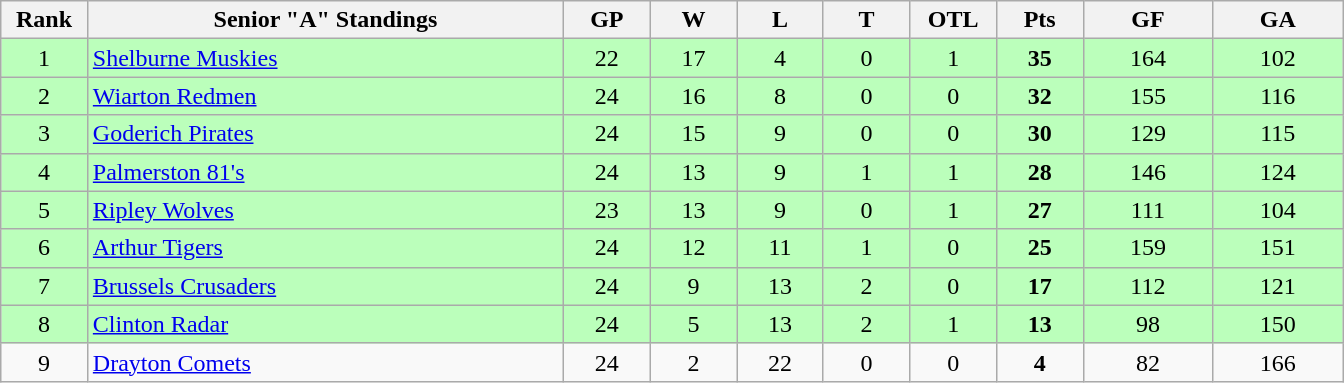<table class="wikitable" style="text-align:center" width:50em">
<tr>
<th bgcolor="#DDDDFF" width="5%">Rank</th>
<th bgcolor="#DDDDFF" width="27.5%">Senior "A" Standings</th>
<th bgcolor="#DDDDFF" width="5%">GP</th>
<th bgcolor="#DDDDFF" width="5%">W</th>
<th bgcolor="#DDDDFF" width="5%">L</th>
<th bgcolor="#DDDDFF" width="5%">T</th>
<th bgcolor="#DDDDFF" width="5%">OTL</th>
<th bgcolor="#DDDDFF" width="5%">Pts</th>
<th bgcolor="#DDDDFF" width="7.5%">GF</th>
<th bgcolor="#DDDDFF" width="7.5%">GA</th>
</tr>
<tr bgcolor="#bbffbb">
<td>1</td>
<td align=left><a href='#'>Shelburne Muskies</a></td>
<td>22</td>
<td>17</td>
<td>4</td>
<td>0</td>
<td>1</td>
<td><strong>35</strong></td>
<td>164</td>
<td>102</td>
</tr>
<tr bgcolor="#bbffbb">
<td>2</td>
<td align=left><a href='#'>Wiarton Redmen</a></td>
<td>24</td>
<td>16</td>
<td>8</td>
<td>0</td>
<td>0</td>
<td><strong>32</strong></td>
<td>155</td>
<td>116</td>
</tr>
<tr bgcolor="#bbffbb">
<td>3</td>
<td align=left><a href='#'>Goderich Pirates</a></td>
<td>24</td>
<td>15</td>
<td>9</td>
<td>0</td>
<td>0</td>
<td><strong>30</strong></td>
<td>129</td>
<td>115</td>
</tr>
<tr bgcolor="#bbffbb">
<td>4</td>
<td align=left><a href='#'>Palmerston 81's</a></td>
<td>24</td>
<td>13</td>
<td>9</td>
<td>1</td>
<td>1</td>
<td><strong>28</strong></td>
<td>146</td>
<td>124</td>
</tr>
<tr bgcolor="#bbffbb">
<td>5</td>
<td align=left><a href='#'>Ripley Wolves</a></td>
<td>23</td>
<td>13</td>
<td>9</td>
<td>0</td>
<td>1</td>
<td><strong>27</strong></td>
<td>111</td>
<td>104</td>
</tr>
<tr bgcolor="#bbffbb">
<td>6</td>
<td align=left><a href='#'>Arthur Tigers</a></td>
<td>24</td>
<td>12</td>
<td>11</td>
<td>1</td>
<td>0</td>
<td><strong>25</strong></td>
<td>159</td>
<td>151</td>
</tr>
<tr bgcolor="#bbffbb">
<td>7</td>
<td align=left><a href='#'>Brussels Crusaders</a></td>
<td>24</td>
<td>9</td>
<td>13</td>
<td>2</td>
<td>0</td>
<td><strong>17</strong></td>
<td>112</td>
<td>121</td>
</tr>
<tr bgcolor="#bbffbb">
<td>8</td>
<td align=left><a href='#'>Clinton Radar</a></td>
<td>24</td>
<td>5</td>
<td>13</td>
<td>2</td>
<td>1</td>
<td><strong>13</strong></td>
<td>98</td>
<td>150</td>
</tr>
<tr>
<td>9</td>
<td align=left><a href='#'>Drayton Comets</a></td>
<td>24</td>
<td>2</td>
<td>22</td>
<td>0</td>
<td>0</td>
<td><strong>4</strong></td>
<td>82</td>
<td>166</td>
</tr>
</table>
